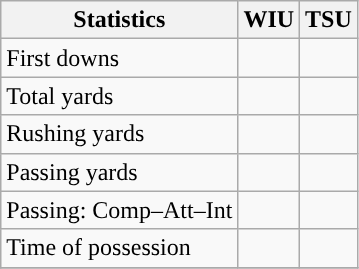<table class="wikitable" style="float: left;">
<tr>
<th>Statistics</th>
<th>WIU</th>
<th>TSU</th>
</tr>
<tr>
<td>First downs</td>
<td></td>
<td></td>
</tr>
<tr>
<td>Total yards</td>
<td></td>
<td></td>
</tr>
<tr>
<td>Rushing yards</td>
<td></td>
<td></td>
</tr>
<tr>
<td>Passing yards</td>
<td></td>
<td></td>
</tr>
<tr>
<td>Passing: Comp–Att–Int</td>
<td></td>
<td></td>
</tr>
<tr>
<td>Time of possession</td>
<td></td>
<td></td>
</tr>
<tr>
</tr>
</table>
